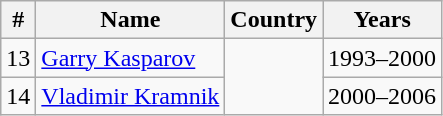<table class="wikitable">
<tr>
<th>#</th>
<th>Name</th>
<th>Country</th>
<th>Years</th>
</tr>
<tr>
<td>13</td>
<td><a href='#'>Garry Kasparov</a></td>
<td rowspan="2"></td>
<td>1993–2000</td>
</tr>
<tr>
<td>14</td>
<td><a href='#'>Vladimir Kramnik</a></td>
<td>2000–2006</td>
</tr>
</table>
